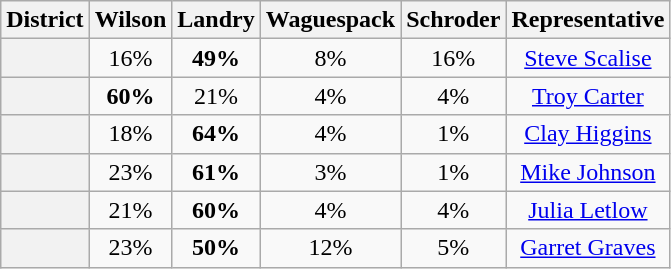<table class=wikitable>
<tr>
<th>District</th>
<th>Wilson</th>
<th>Landry</th>
<th>Waguespack</th>
<th>Schroder</th>
<th>Representative</th>
</tr>
<tr align=center>
<th></th>
<td>16%</td>
<td><strong>49%</strong></td>
<td>8%</td>
<td>16%</td>
<td><a href='#'>Steve Scalise</a></td>
</tr>
<tr align=center>
<th></th>
<td><strong>60%</strong></td>
<td>21%</td>
<td>4%</td>
<td>4%</td>
<td><a href='#'>Troy Carter</a></td>
</tr>
<tr align=center>
<th></th>
<td>18%</td>
<td><strong>64%</strong></td>
<td>4%</td>
<td>1%</td>
<td><a href='#'>Clay Higgins</a></td>
</tr>
<tr align=center>
<th></th>
<td>23%</td>
<td><strong>61%</strong></td>
<td>3%</td>
<td>1%</td>
<td><a href='#'>Mike Johnson</a></td>
</tr>
<tr align=center>
<th></th>
<td>21%</td>
<td><strong>60%</strong></td>
<td>4%</td>
<td>4%</td>
<td><a href='#'>Julia Letlow</a></td>
</tr>
<tr align=center>
<th></th>
<td>23%</td>
<td><strong>50%</strong></td>
<td>12%</td>
<td>5%</td>
<td><a href='#'>Garret Graves</a></td>
</tr>
</table>
